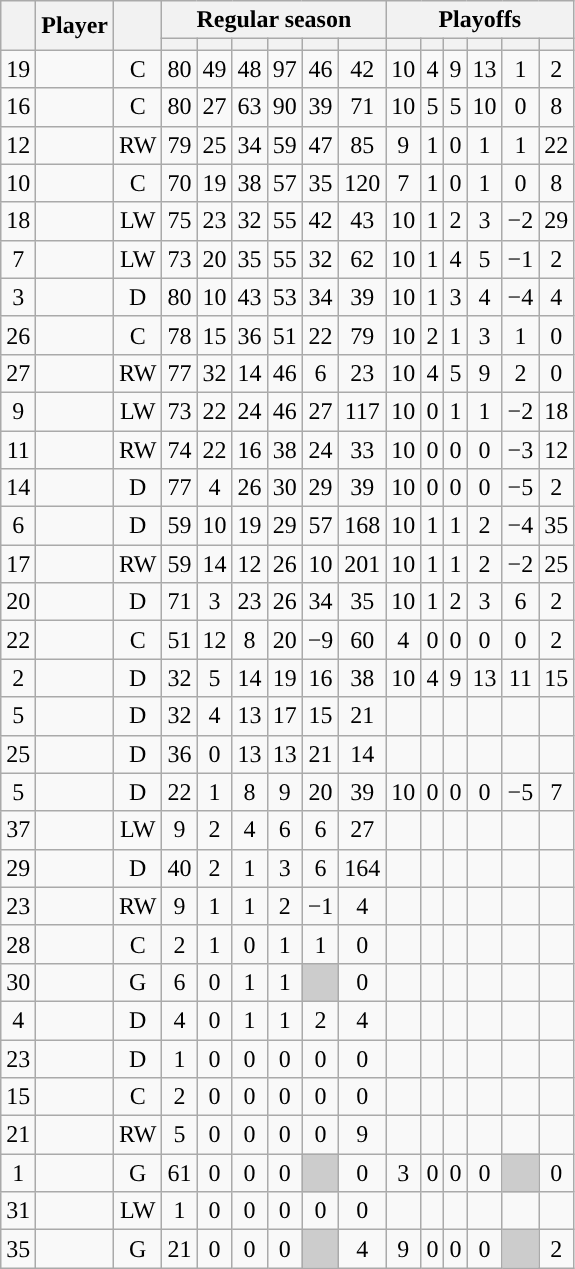<table class="wikitable sortable plainrowheaders" style="text-align:center;">
<tr>
<th scope="col" data-sort-type="number" rowspan="2"></th>
<th scope="col" rowspan="2">Player</th>
<th scope="col" rowspan="2"></th>
<th scope=colgroup colspan=6>Regular season</th>
<th scope=colgroup colspan=6>Playoffs</th>
</tr>
<tr>
<th scope="col" data-sort-type="number"></th>
<th scope="col" data-sort-type="number"></th>
<th scope="col" data-sort-type="number"></th>
<th scope="col" data-sort-type="number"></th>
<th scope="col" data-sort-type="number"></th>
<th scope="col" data-sort-type="number"></th>
<th scope="col" data-sort-type="number"></th>
<th scope="col" data-sort-type="number"></th>
<th scope="col" data-sort-type="number"></th>
<th scope="col" data-sort-type="number"></th>
<th scope="col" data-sort-type="number"></th>
<th scope="col" data-sort-type="number"></th>
</tr>
<tr>
<td scope="row">19</td>
<td align="left"></td>
<td>C</td>
<td>80</td>
<td>49</td>
<td>48</td>
<td>97</td>
<td>46</td>
<td>42</td>
<td>10</td>
<td>4</td>
<td>9</td>
<td>13</td>
<td>1</td>
<td>2</td>
</tr>
<tr>
<td scope="row">16</td>
<td align="left"></td>
<td>C</td>
<td>80</td>
<td>27</td>
<td>63</td>
<td>90</td>
<td>39</td>
<td>71</td>
<td>10</td>
<td>5</td>
<td>5</td>
<td>10</td>
<td>0</td>
<td>8</td>
</tr>
<tr>
<td scope="row">12</td>
<td align="left"></td>
<td>RW</td>
<td>79</td>
<td>25</td>
<td>34</td>
<td>59</td>
<td>47</td>
<td>85</td>
<td>9</td>
<td>1</td>
<td>0</td>
<td>1</td>
<td>1</td>
<td>22</td>
</tr>
<tr>
<td scope="row">10</td>
<td align="left"></td>
<td>C</td>
<td>70</td>
<td>19</td>
<td>38</td>
<td>57</td>
<td>35</td>
<td>120</td>
<td>7</td>
<td>1</td>
<td>0</td>
<td>1</td>
<td>0</td>
<td>8</td>
</tr>
<tr>
<td scope="row">18</td>
<td align="left"></td>
<td>LW</td>
<td>75</td>
<td>23</td>
<td>32</td>
<td>55</td>
<td>42</td>
<td>43</td>
<td>10</td>
<td>1</td>
<td>2</td>
<td>3</td>
<td>−2</td>
<td>29</td>
</tr>
<tr>
<td scope="row">7</td>
<td align="left"></td>
<td>LW</td>
<td>73</td>
<td>20</td>
<td>35</td>
<td>55</td>
<td>32</td>
<td>62</td>
<td>10</td>
<td>1</td>
<td>4</td>
<td>5</td>
<td>−1</td>
<td>2</td>
</tr>
<tr>
<td scope="row">3</td>
<td align="left"></td>
<td>D</td>
<td>80</td>
<td>10</td>
<td>43</td>
<td>53</td>
<td>34</td>
<td>39</td>
<td>10</td>
<td>1</td>
<td>3</td>
<td>4</td>
<td>−4</td>
<td>4</td>
</tr>
<tr>
<td scope="row">26</td>
<td align="left"></td>
<td>C</td>
<td>78</td>
<td>15</td>
<td>36</td>
<td>51</td>
<td>22</td>
<td>79</td>
<td>10</td>
<td>2</td>
<td>1</td>
<td>3</td>
<td>1</td>
<td>0</td>
</tr>
<tr>
<td scope="row">27</td>
<td align="left"></td>
<td>RW</td>
<td>77</td>
<td>32</td>
<td>14</td>
<td>46</td>
<td>6</td>
<td>23</td>
<td>10</td>
<td>4</td>
<td>5</td>
<td>9</td>
<td>2</td>
<td>0</td>
</tr>
<tr>
<td scope="row">9</td>
<td align="left"></td>
<td>LW</td>
<td>73</td>
<td>22</td>
<td>24</td>
<td>46</td>
<td>27</td>
<td>117</td>
<td>10</td>
<td>0</td>
<td>1</td>
<td>1</td>
<td>−2</td>
<td>18</td>
</tr>
<tr>
<td scope="row">11</td>
<td align="left"></td>
<td>RW</td>
<td>74</td>
<td>22</td>
<td>16</td>
<td>38</td>
<td>24</td>
<td>33</td>
<td>10</td>
<td>0</td>
<td>0</td>
<td>0</td>
<td>−3</td>
<td>12</td>
</tr>
<tr>
<td scope="row">14</td>
<td align="left"></td>
<td>D</td>
<td>77</td>
<td>4</td>
<td>26</td>
<td>30</td>
<td>29</td>
<td>39</td>
<td>10</td>
<td>0</td>
<td>0</td>
<td>0</td>
<td>−5</td>
<td>2</td>
</tr>
<tr>
<td scope="row">6</td>
<td align="left"></td>
<td>D</td>
<td>59</td>
<td>10</td>
<td>19</td>
<td>29</td>
<td>57</td>
<td>168</td>
<td>10</td>
<td>1</td>
<td>1</td>
<td>2</td>
<td>−4</td>
<td>35</td>
</tr>
<tr>
<td scope="row">17</td>
<td align="left"></td>
<td>RW</td>
<td>59</td>
<td>14</td>
<td>12</td>
<td>26</td>
<td>10</td>
<td>201</td>
<td>10</td>
<td>1</td>
<td>1</td>
<td>2</td>
<td>−2</td>
<td>25</td>
</tr>
<tr>
<td scope="row">20</td>
<td align="left"></td>
<td>D</td>
<td>71</td>
<td>3</td>
<td>23</td>
<td>26</td>
<td>34</td>
<td>35</td>
<td>10</td>
<td>1</td>
<td>2</td>
<td>3</td>
<td>6</td>
<td>2</td>
</tr>
<tr>
<td scope="row">22</td>
<td align="left"></td>
<td>C</td>
<td>51</td>
<td>12</td>
<td>8</td>
<td>20</td>
<td>−9</td>
<td>60</td>
<td>4</td>
<td>0</td>
<td>0</td>
<td>0</td>
<td>0</td>
<td>2</td>
</tr>
<tr>
<td scope="row">2</td>
<td align="left"></td>
<td>D</td>
<td>32</td>
<td>5</td>
<td>14</td>
<td>19</td>
<td>16</td>
<td>38</td>
<td>10</td>
<td>4</td>
<td>9</td>
<td>13</td>
<td>11</td>
<td>15</td>
</tr>
<tr>
<td scope="row">5</td>
<td align="left"></td>
<td>D</td>
<td>32</td>
<td>4</td>
<td>13</td>
<td>17</td>
<td>15</td>
<td>21</td>
<td></td>
<td></td>
<td></td>
<td></td>
<td></td>
<td></td>
</tr>
<tr>
<td scope="row">25</td>
<td align="left"></td>
<td>D</td>
<td>36</td>
<td>0</td>
<td>13</td>
<td>13</td>
<td>21</td>
<td>14</td>
<td></td>
<td></td>
<td></td>
<td></td>
<td></td>
<td></td>
</tr>
<tr>
<td scope="row">5</td>
<td align="left"></td>
<td>D</td>
<td>22</td>
<td>1</td>
<td>8</td>
<td>9</td>
<td>20</td>
<td>39</td>
<td>10</td>
<td>0</td>
<td>0</td>
<td>0</td>
<td>−5</td>
<td>7</td>
</tr>
<tr>
<td scope="row">37</td>
<td align="left"></td>
<td>LW</td>
<td>9</td>
<td>2</td>
<td>4</td>
<td>6</td>
<td>6</td>
<td>27</td>
<td></td>
<td></td>
<td></td>
<td></td>
<td></td>
<td></td>
</tr>
<tr>
<td scope="row">29</td>
<td align="left"></td>
<td>D</td>
<td>40</td>
<td>2</td>
<td>1</td>
<td>3</td>
<td>6</td>
<td>164</td>
<td></td>
<td></td>
<td></td>
<td></td>
<td></td>
<td></td>
</tr>
<tr>
<td scope="row">23</td>
<td align="left"></td>
<td>RW</td>
<td>9</td>
<td>1</td>
<td>1</td>
<td>2</td>
<td>−1</td>
<td>4</td>
<td></td>
<td></td>
<td></td>
<td></td>
<td></td>
<td></td>
</tr>
<tr>
<td scope="row">28</td>
<td align="left"></td>
<td>C</td>
<td>2</td>
<td>1</td>
<td>0</td>
<td>1</td>
<td>1</td>
<td>0</td>
<td></td>
<td></td>
<td></td>
<td></td>
<td></td>
<td></td>
</tr>
<tr>
<td scope="row">30</td>
<td align="left"></td>
<td>G</td>
<td>6</td>
<td>0</td>
<td>1</td>
<td>1</td>
<td style="background:#ccc"></td>
<td>0</td>
<td></td>
<td></td>
<td></td>
<td></td>
<td></td>
<td></td>
</tr>
<tr>
<td scope="row">4</td>
<td align="left"></td>
<td>D</td>
<td>4</td>
<td>0</td>
<td>1</td>
<td>1</td>
<td>2</td>
<td>4</td>
<td></td>
<td></td>
<td></td>
<td></td>
<td></td>
<td></td>
</tr>
<tr>
<td scope="row">23</td>
<td align="left"></td>
<td>D</td>
<td>1</td>
<td>0</td>
<td>0</td>
<td>0</td>
<td>0</td>
<td>0</td>
<td></td>
<td></td>
<td></td>
<td></td>
<td></td>
<td></td>
</tr>
<tr>
<td scope="row">15</td>
<td align="left"></td>
<td>C</td>
<td>2</td>
<td>0</td>
<td>0</td>
<td>0</td>
<td>0</td>
<td>0</td>
<td></td>
<td></td>
<td></td>
<td></td>
<td></td>
<td></td>
</tr>
<tr>
<td scope="row">21</td>
<td align="left"></td>
<td>RW</td>
<td>5</td>
<td>0</td>
<td>0</td>
<td>0</td>
<td>0</td>
<td>9</td>
<td></td>
<td></td>
<td></td>
<td></td>
<td></td>
<td></td>
</tr>
<tr>
<td scope="row">1</td>
<td align="left"></td>
<td>G</td>
<td>61</td>
<td>0</td>
<td>0</td>
<td>0</td>
<td style="background:#ccc"></td>
<td>0</td>
<td>3</td>
<td>0</td>
<td>0</td>
<td>0</td>
<td style="background:#ccc"></td>
<td>0</td>
</tr>
<tr>
<td scope="row">31</td>
<td align="left"></td>
<td>LW</td>
<td>1</td>
<td>0</td>
<td>0</td>
<td>0</td>
<td>0</td>
<td>0</td>
<td></td>
<td></td>
<td></td>
<td></td>
<td></td>
<td></td>
</tr>
<tr>
<td scope="row">35</td>
<td align="left"></td>
<td>G</td>
<td>21</td>
<td>0</td>
<td>0</td>
<td>0</td>
<td style="background:#ccc"></td>
<td>4</td>
<td>9</td>
<td>0</td>
<td>0</td>
<td>0</td>
<td style="background:#ccc"></td>
<td>2</td>
</tr>
</table>
